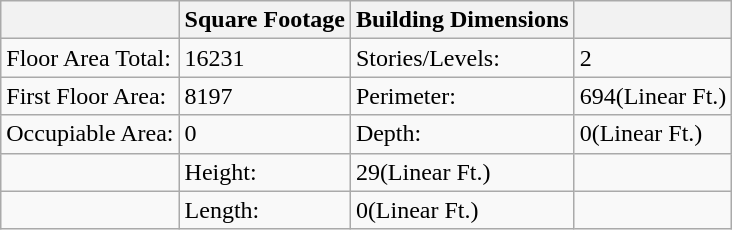<table class="wikitable">
<tr>
<th></th>
<th>Square Footage</th>
<th>Building Dimensions</th>
<th></th>
</tr>
<tr>
<td>Floor Area Total:</td>
<td>16231</td>
<td>Stories/Levels:</td>
<td>2</td>
</tr>
<tr>
<td>First Floor Area:</td>
<td>8197</td>
<td>Perimeter:</td>
<td>694(Linear Ft.)</td>
</tr>
<tr>
<td>Occupiable Area:</td>
<td>0</td>
<td>Depth:</td>
<td>0(Linear Ft.)</td>
</tr>
<tr>
<td></td>
<td>Height:</td>
<td>29(Linear Ft.)</td>
<td></td>
</tr>
<tr>
<td></td>
<td>Length:</td>
<td>0(Linear Ft.)</td>
<td></td>
</tr>
</table>
